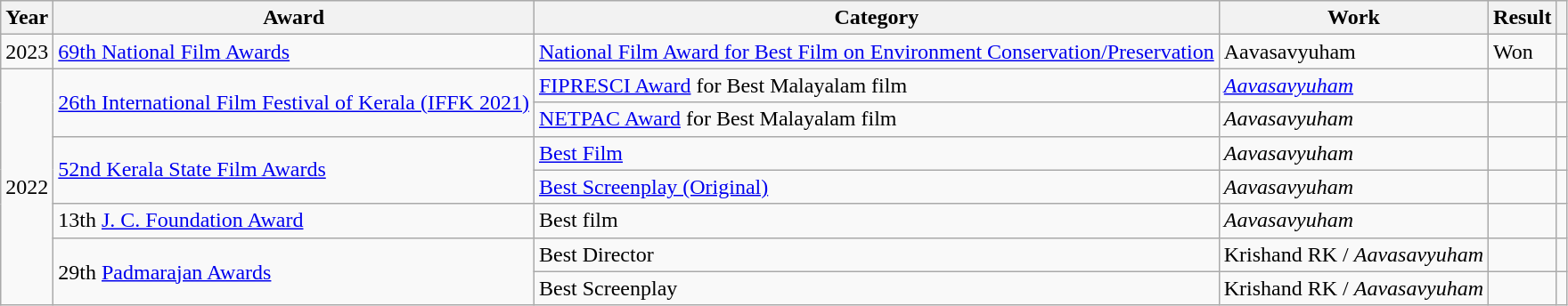<table class="wikitable sortable">
<tr>
<th>Year</th>
<th>Award</th>
<th>Category</th>
<th>Work</th>
<th class="unsortable">Result</th>
<th class="unsortable"></th>
</tr>
<tr>
<td>2023</td>
<td><a href='#'>69th National Film Awards</a></td>
<td><a href='#'>National Film Award for Best Film on Environment Conservation/Preservation</a></td>
<td>Aavasavyuham</td>
<td>Won</td>
<td></td>
</tr>
<tr>
<td rowspan=7>2022</td>
<td rowspan=2><a href='#'>26th International Film Festival of Kerala (IFFK 2021)</a> </td>
<td><a href='#'>FIPRESCI Award</a> for Best Malayalam film</td>
<td><em><a href='#'>Aavasavyuham</a></em></td>
<td></td>
<td></td>
</tr>
<tr>
<td><a href='#'>NETPAC Award</a> for Best Malayalam film</td>
<td><em>Aavasavyuham</em></td>
<td></td>
<td></td>
</tr>
<tr>
<td rowspan=2><a href='#'>52nd Kerala State Film Awards</a> </td>
<td><a href='#'>Best Film</a></td>
<td><em>Aavasavyuham</em></td>
<td></td>
<td></td>
</tr>
<tr>
<td><a href='#'>Best Screenplay (Original)</a></td>
<td><em>Aavasavyuham</em></td>
<td></td>
<td></td>
</tr>
<tr>
<td>13th <a href='#'>J. C. Foundation Award</a> </td>
<td>Best film</td>
<td><em>Aavasavyuham</em></td>
<td></td>
<td></td>
</tr>
<tr>
<td rowspan=2>29th <a href='#'>Padmarajan Awards</a> </td>
<td>Best Director</td>
<td>Krishand RK / <em>Aavasavyuham</em></td>
<td></td>
<td></td>
</tr>
<tr>
<td>Best Screenplay</td>
<td>Krishand RK / <em>Aavasavyuham</em></td>
<td></td>
<td></td>
</tr>
</table>
